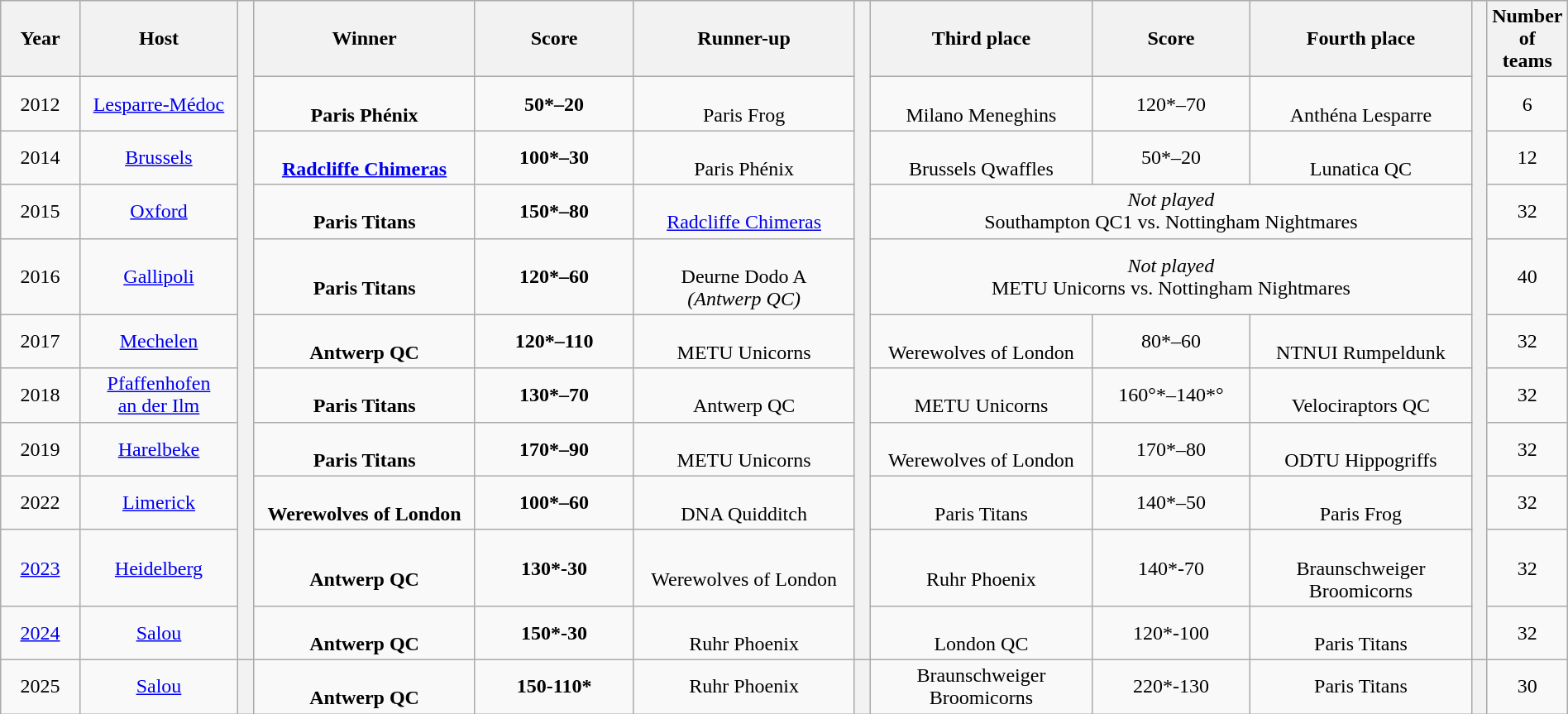<table class="wikitable mw-datatable" style="text-align:center;width:100%">
<tr>
<th width="5%">Year</th>
<th width="10%">Host</th>
<th rowspan="11" style="width:1%"></th>
<th width="14%">Winner</th>
<th width="10%">Score</th>
<th width="14%">Runner-up</th>
<th rowspan="11" style="width:1%"></th>
<th width="14%">Third place</th>
<th width="10%">Score</th>
<th width="14%">Fourth place</th>
<th rowspan="11" style="width:1%"></th>
<th width="4%">Number of teams</th>
</tr>
<tr>
<td>2012</td>
<td> <a href='#'>Lesparre-Médoc</a></td>
<td> <br> <strong>Paris Phénix</strong></td>
<td><strong>50*–20</strong></td>
<td> <br> Paris Frog</td>
<td> <br> Milano Meneghins</td>
<td>120*–70</td>
<td> <br> Anthéna Lesparre</td>
<td>6</td>
</tr>
<tr>
<td>2014</td>
<td> <a href='#'>Brussels</a></td>
<td> <br> <strong><a href='#'>Radcliffe Chimeras</a></strong></td>
<td><strong>100*–30</strong></td>
<td> <br> Paris Phénix</td>
<td> <br> Brussels Qwaffles</td>
<td>50*–20</td>
<td> <br> Lunatica QC</td>
<td>12</td>
</tr>
<tr>
<td>2015</td>
<td><a href='#'>Oxford</a></td>
<td> <br> <strong>Paris Titans</strong></td>
<td><strong>150*–80</strong></td>
<td> <br> <a href='#'>Radcliffe Chimeras</a></td>
<td colspan="3"><em>Not played</em><br> Southampton QC1  vs.  Nottingham Nightmares</td>
<td>32</td>
</tr>
<tr>
<td>2016</td>
<td><a href='#'>Gallipoli</a></td>
<td> <br> <strong>Paris Titans</strong></td>
<td><strong>120*–60</strong></td>
<td> <br> Deurne Dodo A <br> <em>(Antwerp QC)</em></td>
<td colspan="3"><em>Not played</em><br> METU Unicorns  vs.  Nottingham Nightmares</td>
<td>40</td>
</tr>
<tr>
<td>2017</td>
<td> <a href='#'>Mechelen</a></td>
<td> <br> <strong>Antwerp QC</strong></td>
<td><strong>120*–110</strong></td>
<td> <br> METU Unicorns</td>
<td> <br> Werewolves of London</td>
<td>80*–60</td>
<td> <br> NTNUI Rumpeldunk</td>
<td>32</td>
</tr>
<tr>
<td>2018</td>
<td> <a href='#'>Pfaffenhofen<br>an der Ilm</a></td>
<td> <br> <strong>Paris Titans</strong></td>
<td><strong>130*–70</strong></td>
<td> <br> Antwerp QC</td>
<td> <br> METU Unicorns</td>
<td>160°*–140*°</td>
<td> <br>Velociraptors QC</td>
<td>32</td>
</tr>
<tr>
<td>2019</td>
<td> <a href='#'>Harelbeke</a></td>
<td> <br> <strong>Paris Titans</strong></td>
<td><strong>170*–90</strong></td>
<td> <br> METU Unicorns</td>
<td> <br> Werewolves of London</td>
<td>170*–80</td>
<td> <br>ODTU Hippogriffs</td>
<td>32</td>
</tr>
<tr>
<td>2022</td>
<td> <a href='#'>Limerick</a></td>
<td> <br> <strong>Werewolves of London</strong></td>
<td><strong>100*–60</strong></td>
<td> <br> DNA Quidditch</td>
<td> <br> Paris Titans</td>
<td>140*–50</td>
<td> <br>Paris Frog</td>
<td>32</td>
</tr>
<tr>
<td><a href='#'>2023</a></td>
<td> <a href='#'>Heidelberg</a></td>
<td> <br> <strong>Antwerp QC</strong></td>
<td><strong>130*-30</strong></td>
<td> <br> Werewolves of London</td>
<td> <br> Ruhr Phoenix</td>
<td>140*-70</td>
<td> <br> Braunschweiger Broomicorns</td>
<td>32</td>
</tr>
<tr>
<td><a href='#'>2024</a></td>
<td> <a href='#'>Salou</a></td>
<td> <br> <strong>Antwerp QC</strong></td>
<td><strong>150*-30</strong></td>
<td> <br> Ruhr Phoenix</td>
<td> <br> London QC</td>
<td>120*-100</td>
<td> <br> Paris Titans</td>
<td>32</td>
</tr>
<tr>
<td>2025</td>
<td> <a href='#'>Salou</a></td>
<th></th>
<td><strong></strong><br><strong>Antwerp QC</strong></td>
<td><strong>150-110*</strong></td>
<td>Ruhr Phoenix</td>
<th></th>
<td>Braunschweiger Broomicorns</td>
<td>220*-130</td>
<td> Paris Titans</td>
<th></th>
<td>30</td>
</tr>
</table>
